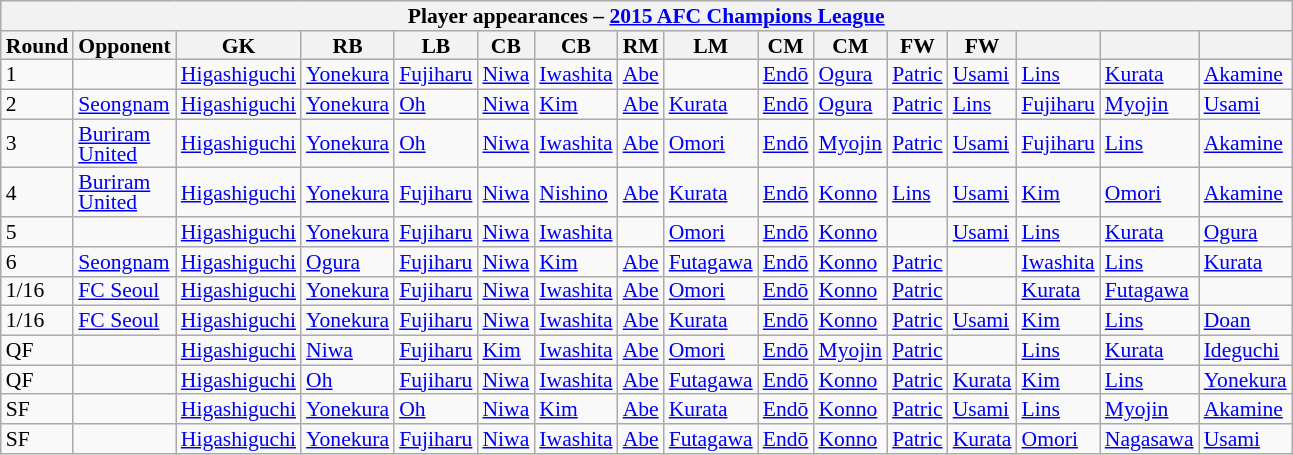<table class="wikitable"  style="text-align:left; line-height:90%; font-size:90%; width:60%;">
<tr>
<th colspan=16>Player appearances – <a href='#'>2015 AFC Champions League</a></th>
</tr>
<tr>
<th style="width:5%;">Round</th>
<th style="width:20%;">Opponent</th>
<th style="width:5%;">GK</th>
<th style="width:5%;">RB</th>
<th style="width:5%;">LB</th>
<th style="width:5%;">CB</th>
<th style="width:5%;">CB</th>
<th style="width:5%;">RM</th>
<th style="width:5%;">LM</th>
<th style="width:5%;">CM</th>
<th style="width:5%;">CM</th>
<th style="width:5%;">FW</th>
<th style="width:5%;">FW</th>
<th style="width:5%;"></th>
<th style="width:5%;"></th>
<th style="width:5%;"></th>
</tr>
<tr>
<td align=centre>1</td>
<td align=left></td>
<td><a href='#'>Higashiguchi</a></td>
<td><a href='#'>Yonekura</a></td>
<td><a href='#'>Fujiharu</a></td>
<td><a href='#'>Niwa</a></td>
<td><a href='#'>Iwashita</a></td>
<td><a href='#'>Abe</a></td>
<td></td>
<td><a href='#'>Endō</a></td>
<td><a href='#'>Ogura</a></td>
<td><a href='#'>Patric</a></td>
<td><a href='#'>Usami</a></td>
<td><a href='#'>Lins</a></td>
<td><a href='#'>Kurata</a></td>
<td><a href='#'>Akamine</a></td>
</tr>
<tr>
<td align=centre>2</td>
<td align=left><a href='#'>Seongnam</a></td>
<td><a href='#'>Higashiguchi</a></td>
<td><a href='#'>Yonekura</a></td>
<td><a href='#'>Oh</a></td>
<td><a href='#'>Niwa</a></td>
<td><a href='#'>Kim</a></td>
<td><a href='#'>Abe</a></td>
<td><a href='#'>Kurata</a></td>
<td><a href='#'>Endō</a></td>
<td><a href='#'>Ogura</a></td>
<td><a href='#'>Patric</a></td>
<td><a href='#'>Lins</a></td>
<td><a href='#'>Fujiharu</a></td>
<td><a href='#'>Myojin</a></td>
<td><a href='#'>Usami</a></td>
</tr>
<tr>
<td align=centre>3</td>
<td align=left><a href='#'>Buriram United</a></td>
<td><a href='#'>Higashiguchi</a></td>
<td><a href='#'>Yonekura</a></td>
<td><a href='#'>Oh</a></td>
<td><a href='#'>Niwa</a></td>
<td><a href='#'>Iwashita</a></td>
<td><a href='#'>Abe</a></td>
<td><a href='#'>Omori</a></td>
<td><a href='#'>Endō</a></td>
<td><a href='#'>Myojin</a></td>
<td><a href='#'>Patric</a></td>
<td><a href='#'>Usami</a></td>
<td><a href='#'>Fujiharu</a></td>
<td><a href='#'>Lins</a></td>
<td><a href='#'>Akamine</a></td>
</tr>
<tr>
<td align=centre>4</td>
<td align=left><a href='#'>Buriram United</a></td>
<td><a href='#'>Higashiguchi</a></td>
<td><a href='#'>Yonekura</a></td>
<td><a href='#'>Fujiharu</a></td>
<td><a href='#'>Niwa</a></td>
<td><a href='#'>Nishino</a></td>
<td><a href='#'>Abe</a></td>
<td><a href='#'>Kurata</a></td>
<td><a href='#'>Endō</a></td>
<td><a href='#'>Konno</a></td>
<td><a href='#'>Lins</a></td>
<td><a href='#'>Usami</a></td>
<td><a href='#'>Kim</a></td>
<td><a href='#'>Omori</a></td>
<td><a href='#'>Akamine</a></td>
</tr>
<tr>
<td align=centre>5</td>
<td align=left></td>
<td><a href='#'>Higashiguchi</a></td>
<td><a href='#'>Yonekura</a></td>
<td><a href='#'>Fujiharu</a></td>
<td><a href='#'>Niwa</a></td>
<td><a href='#'>Iwashita</a></td>
<td></td>
<td><a href='#'>Omori</a></td>
<td><a href='#'>Endō</a></td>
<td><a href='#'>Konno</a></td>
<td></td>
<td><a href='#'>Usami</a></td>
<td><a href='#'>Lins</a></td>
<td><a href='#'>Kurata</a></td>
<td><a href='#'>Ogura</a></td>
</tr>
<tr>
<td align=centre>6</td>
<td align=left><a href='#'>Seongnam</a></td>
<td><a href='#'>Higashiguchi</a></td>
<td><a href='#'>Ogura</a></td>
<td><a href='#'>Fujiharu</a></td>
<td><a href='#'>Niwa</a></td>
<td><a href='#'>Kim</a></td>
<td><a href='#'>Abe</a></td>
<td><a href='#'>Futagawa</a></td>
<td><a href='#'>Endō</a></td>
<td><a href='#'>Konno</a></td>
<td><a href='#'>Patric</a></td>
<td></td>
<td><a href='#'>Iwashita</a></td>
<td><a href='#'>Lins</a></td>
<td><a href='#'>Kurata</a></td>
</tr>
<tr>
<td align=centre>1/16</td>
<td align=left><a href='#'>FC Seoul</a></td>
<td><a href='#'>Higashiguchi</a></td>
<td><a href='#'>Yonekura</a></td>
<td><a href='#'>Fujiharu</a></td>
<td><a href='#'>Niwa</a></td>
<td><a href='#'>Iwashita</a></td>
<td><a href='#'>Abe</a></td>
<td><a href='#'>Omori</a></td>
<td><a href='#'>Endō</a></td>
<td><a href='#'>Konno</a></td>
<td><a href='#'>Patric</a></td>
<td></td>
<td><a href='#'>Kurata</a></td>
<td><a href='#'>Futagawa</a></td>
<td></td>
</tr>
<tr>
<td align=centre>1/16</td>
<td align=left><a href='#'>FC Seoul</a></td>
<td><a href='#'>Higashiguchi</a></td>
<td><a href='#'>Yonekura</a></td>
<td><a href='#'>Fujiharu</a></td>
<td><a href='#'>Niwa</a></td>
<td><a href='#'>Iwashita</a></td>
<td><a href='#'>Abe</a></td>
<td><a href='#'>Kurata</a></td>
<td><a href='#'>Endō</a></td>
<td><a href='#'>Konno</a></td>
<td><a href='#'>Patric</a></td>
<td><a href='#'>Usami</a></td>
<td><a href='#'>Kim</a></td>
<td><a href='#'>Lins</a></td>
<td><a href='#'>Doan</a></td>
</tr>
<tr>
<td align=centre>QF</td>
<td align=left></td>
<td><a href='#'>Higashiguchi</a></td>
<td><a href='#'>Niwa</a></td>
<td><a href='#'>Fujiharu</a></td>
<td><a href='#'>Kim</a></td>
<td><a href='#'>Iwashita</a></td>
<td><a href='#'>Abe</a></td>
<td><a href='#'>Omori</a></td>
<td><a href='#'>Endō</a></td>
<td><a href='#'>Myojin</a></td>
<td><a href='#'>Patric</a></td>
<td></td>
<td><a href='#'>Lins</a></td>
<td><a href='#'>Kurata</a></td>
<td><a href='#'>Ideguchi</a></td>
</tr>
<tr>
<td align=centre>QF</td>
<td align=left></td>
<td><a href='#'>Higashiguchi</a></td>
<td><a href='#'>Oh</a></td>
<td><a href='#'>Fujiharu</a></td>
<td><a href='#'>Niwa</a></td>
<td><a href='#'>Iwashita</a></td>
<td><a href='#'>Abe</a></td>
<td><a href='#'>Futagawa</a></td>
<td><a href='#'>Endō</a></td>
<td><a href='#'>Konno</a></td>
<td><a href='#'>Patric</a></td>
<td><a href='#'>Kurata</a></td>
<td><a href='#'>Kim</a></td>
<td><a href='#'>Lins</a></td>
<td><a href='#'>Yonekura</a></td>
</tr>
<tr>
<td align=centre>SF</td>
<td align=left></td>
<td><a href='#'>Higashiguchi</a></td>
<td><a href='#'>Yonekura</a></td>
<td><a href='#'>Oh</a></td>
<td><a href='#'>Niwa</a></td>
<td><a href='#'>Kim</a></td>
<td><a href='#'>Abe</a></td>
<td><a href='#'>Kurata</a></td>
<td><a href='#'>Endō</a></td>
<td><a href='#'>Konno</a></td>
<td><a href='#'>Patric</a></td>
<td><a href='#'>Usami</a></td>
<td><a href='#'>Lins</a></td>
<td><a href='#'>Myojin</a></td>
<td><a href='#'>Akamine</a></td>
</tr>
<tr>
<td align=centre>SF</td>
<td align=left></td>
<td><a href='#'>Higashiguchi</a></td>
<td><a href='#'>Yonekura</a></td>
<td><a href='#'>Fujiharu</a></td>
<td><a href='#'>Niwa</a></td>
<td><a href='#'>Iwashita</a></td>
<td><a href='#'>Abe</a></td>
<td><a href='#'>Futagawa</a></td>
<td><a href='#'>Endō</a></td>
<td><a href='#'>Konno</a></td>
<td><a href='#'>Patric</a></td>
<td><a href='#'>Kurata</a></td>
<td><a href='#'>Omori</a></td>
<td><a href='#'>Nagasawa</a></td>
<td><a href='#'>Usami</a></td>
</tr>
</table>
